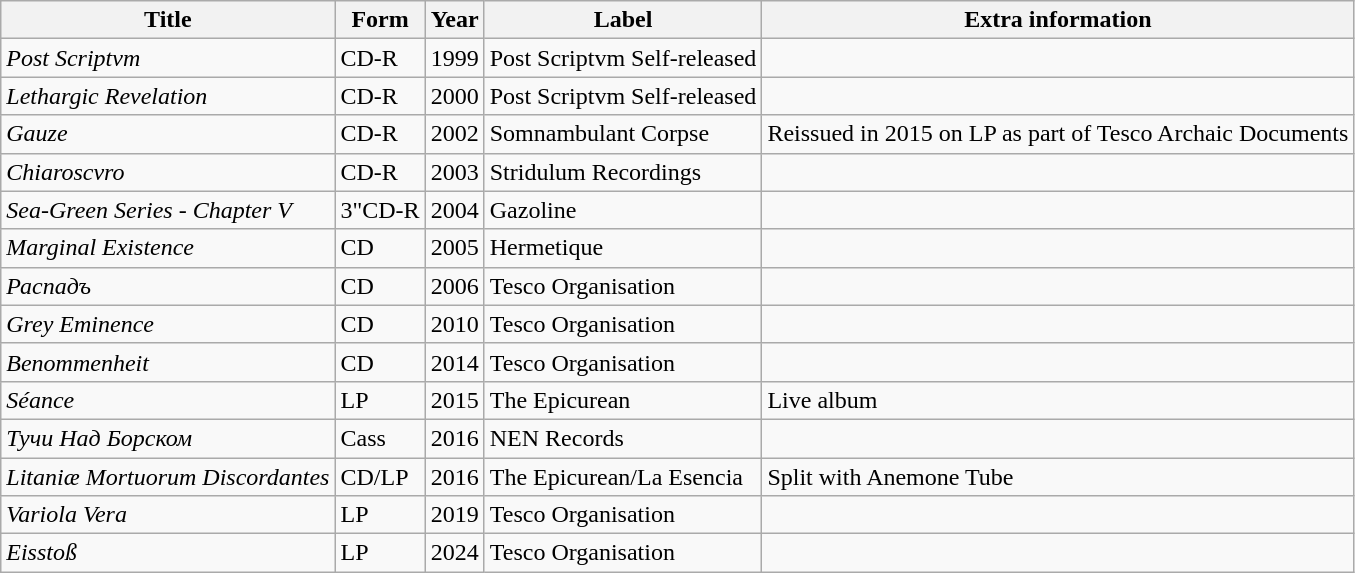<table class="wikitable">
<tr>
<th>Title</th>
<th>Form</th>
<th>Year</th>
<th>Label</th>
<th>Extra information</th>
</tr>
<tr>
<td><em>Post Scriptvm</em></td>
<td>CD-R</td>
<td>1999</td>
<td>Post Scriptvm Self-released</td>
<td></td>
</tr>
<tr>
<td><em>Lethargic Revelation</em></td>
<td>CD-R</td>
<td>2000</td>
<td>Post Scriptvm Self-released</td>
<td></td>
</tr>
<tr>
<td><em>Gauze</em></td>
<td>CD-R</td>
<td>2002</td>
<td>Somnambulant Corpse</td>
<td>Reissued in 2015 on LP as part of Tesco Archaic Documents</td>
</tr>
<tr>
<td><em>Chiaroscvro</em></td>
<td>CD-R</td>
<td>2003</td>
<td>Stridulum Recordings</td>
<td></td>
</tr>
<tr>
<td><em>Sea-Green Series - Chapter V</em></td>
<td>3"CD-R</td>
<td>2004</td>
<td>Gazoline</td>
<td></td>
</tr>
<tr>
<td><em>Marginal Existence</em></td>
<td>CD</td>
<td>2005</td>
<td>Hermetique</td>
<td></td>
</tr>
<tr>
<td><em>Распадъ</em></td>
<td>CD</td>
<td>2006</td>
<td>Tesco Organisation</td>
<td></td>
</tr>
<tr>
<td><em>Grey Eminence</em></td>
<td>CD</td>
<td>2010</td>
<td>Tesco Organisation</td>
<td></td>
</tr>
<tr>
<td><em>Benommenheit</em></td>
<td>CD</td>
<td>2014</td>
<td>Tesco Organisation</td>
<td></td>
</tr>
<tr>
<td><em>Séance</em></td>
<td>LP</td>
<td>2015</td>
<td>The Epicurean</td>
<td>Live album</td>
</tr>
<tr>
<td><em>Тучи Над Борском</em></td>
<td>Cass</td>
<td>2016</td>
<td>NEN Records</td>
<td></td>
</tr>
<tr>
<td><em>Litaniæ Mortuorum Discordantes</em></td>
<td>CD/LP</td>
<td>2016</td>
<td>The Epicurean/La Esencia</td>
<td>Split with Anemone Tube</td>
</tr>
<tr>
<td><em>Variola Vera</em></td>
<td>LP</td>
<td>2019</td>
<td>Tesco Organisation</td>
<td></td>
</tr>
<tr>
<td><em>Eisstoß</em></td>
<td>LP</td>
<td>2024</td>
<td>Tesco Organisation</td>
<td></td>
</tr>
</table>
